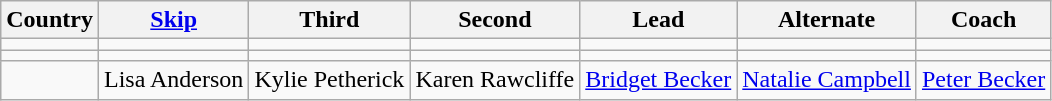<table class="wikitable">
<tr>
<th>Country</th>
<th><a href='#'>Skip</a></th>
<th>Third</th>
<th>Second</th>
<th>Lead</th>
<th>Alternate</th>
<th>Coach</th>
</tr>
<tr>
<td></td>
<td></td>
<td></td>
<td></td>
<td></td>
<td></td>
<td></td>
</tr>
<tr>
<td></td>
<td></td>
<td></td>
<td></td>
<td></td>
<td></td>
<td></td>
</tr>
<tr>
<td></td>
<td>Lisa Anderson</td>
<td>Kylie Petherick</td>
<td>Karen Rawcliffe</td>
<td><a href='#'>Bridget Becker</a></td>
<td><a href='#'>Natalie Campbell</a></td>
<td><a href='#'>Peter Becker</a></td>
</tr>
</table>
